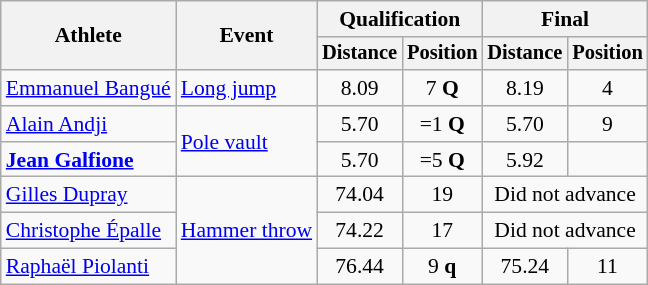<table class=wikitable style="font-size:90%">
<tr>
<th rowspan="2">Athlete</th>
<th rowspan="2">Event</th>
<th colspan="2">Qualification</th>
<th colspan="2">Final</th>
</tr>
<tr style="font-size:95%">
<th>Distance</th>
<th>Position</th>
<th>Distance</th>
<th>Position</th>
</tr>
<tr align=center>
<td align=left><a href='#'>Emmanuel Bangué</a></td>
<td align=left><a href='#'>Long jump</a></td>
<td>8.09</td>
<td>7 <strong>Q</strong></td>
<td>8.19</td>
<td>4</td>
</tr>
<tr align=center>
<td align=left><a href='#'>Alain Andji</a></td>
<td align=left rowspan=2><a href='#'>Pole vault</a></td>
<td>5.70</td>
<td>=1 <strong>Q</strong></td>
<td>5.70</td>
<td>9</td>
</tr>
<tr align=center>
<td align=left><strong><a href='#'>Jean Galfione</a></strong></td>
<td>5.70</td>
<td>=5 <strong>Q</strong></td>
<td>5.92 </td>
<td></td>
</tr>
<tr align=center>
<td align=left><a href='#'>Gilles Dupray</a></td>
<td align=left rowspan=3><a href='#'>Hammer throw</a></td>
<td>74.04</td>
<td>19</td>
<td colspan=2>Did not advance</td>
</tr>
<tr align=center>
<td align=left><a href='#'>Christophe Épalle</a></td>
<td>74.22</td>
<td>17</td>
<td colspan=2>Did not advance</td>
</tr>
<tr align=center>
<td align=left><a href='#'>Raphaël Piolanti</a></td>
<td>76.44</td>
<td>9 <strong>q</strong></td>
<td>75.24</td>
<td>11</td>
</tr>
</table>
